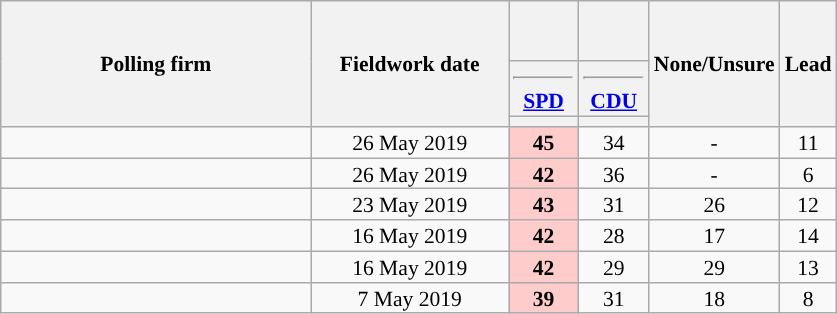<table class="wikitable sortable" style="text-align:center;font-size:90%;line-height:14px;">
<tr style="height:40px;">
<th style="width:200px;" rowspan="3">Polling firm</th>
<th style="width:125px;" rowspan="3">Fieldwork date</th>
<th class="unsortable" style="width:40px;"></th>
<th class="unsortable" style="width:40px;"></th>
<th class="unsortable" style="width:40px;" rowspan="3">None/Unsure</th>
<th style="width:30px;" rowspan="3">Lead</th>
</tr>
<tr>
<th class="unsortable" style="width:40px;"><hr><a href='#'>SPD</a></th>
<th class="unsortable" style="width:40px;"><hr><a href='#'>CDU</a></th>
</tr>
<tr>
<th style="background:"></th>
<th style="background:"></th>
</tr>
<tr>
<td></td>
<td data-sort-value="2019-05-26">26 May 2019</td>
<td style="background:#FFCCCC"><strong>45</strong></td>
<td>34</td>
<td>-</td>
<td style="background:">11</td>
</tr>
<tr>
<td></td>
<td data-sort-value="2019-05-26">26 May 2019</td>
<td style="background:#FFCCCC"><strong>42</strong></td>
<td>36</td>
<td>-</td>
<td style="background:">6</td>
</tr>
<tr>
<td></td>
<td data-sort-value="2019-05-23">23 May 2019</td>
<td style="background:#FFCCCC"><strong>43</strong></td>
<td>31</td>
<td>26</td>
<td style="background:">12</td>
</tr>
<tr>
<td></td>
<td data-sort-value="2019-05-16">16 May 2019</td>
<td style="background:#FFCCCC"><strong>42</strong></td>
<td>28</td>
<td>17</td>
<td style="background:">14</td>
</tr>
<tr>
<td></td>
<td data-sort-value="2019-05-16">16 May 2019</td>
<td style="background:#FFCCCC"><strong>42</strong></td>
<td>29</td>
<td>29</td>
<td style="background:">13</td>
</tr>
<tr>
<td> </td>
<td data-sort-value="2019-05-07">7 May 2019</td>
<td style="background:#FFCCCC"><strong>39</strong></td>
<td>31</td>
<td>18</td>
<td style="background:">8</td>
</tr>
</table>
